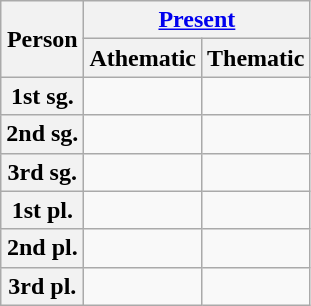<table class="wikitable">
<tr>
<th rowspan="2">Person</th>
<th colspan="2"><a href='#'>Present</a></th>
</tr>
<tr>
<th>Athematic</th>
<th>Thematic</th>
</tr>
<tr>
<th>1st sg.</th>
<td></td>
<td></td>
</tr>
<tr>
<th>2nd sg.</th>
<td></td>
<td></td>
</tr>
<tr>
<th>3rd sg.</th>
<td></td>
<td></td>
</tr>
<tr>
<th>1st pl.</th>
<td></td>
<td></td>
</tr>
<tr>
<th>2nd pl.</th>
<td></td>
<td></td>
</tr>
<tr>
<th>3rd pl.</th>
<td></td>
<td></td>
</tr>
</table>
